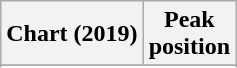<table class="wikitable sortable plainrowheaders" style="text-align:center">
<tr>
<th scope="col">Chart (2019)</th>
<th scope="col">Peak<br> position</th>
</tr>
<tr>
</tr>
<tr>
</tr>
<tr>
</tr>
<tr>
</tr>
</table>
